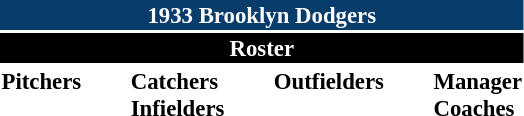<table class="toccolours" style="font-size: 95%;">
<tr>
<th colspan="10" style="background:#083c6b; color:#fff; text-align:center;">1933 Brooklyn Dodgers</th>
</tr>
<tr>
<td colspan="10" style="background:black; color:#fff; text-align:center;"><strong>Roster</strong></td>
</tr>
<tr>
<td valign="top"><strong>Pitchers</strong><br>









</td>
<td style="width:25px;"></td>
<td valign="top"><strong>Catchers</strong><br>



<strong>Infielders</strong>










</td>
<td style="width:25px;"></td>
<td valign="top"><strong>Outfielders</strong><br>





</td>
<td style="width:25px;"></td>
<td valign="top"><strong>Manager</strong><br>
<strong>Coaches</strong>

</td>
</tr>
</table>
